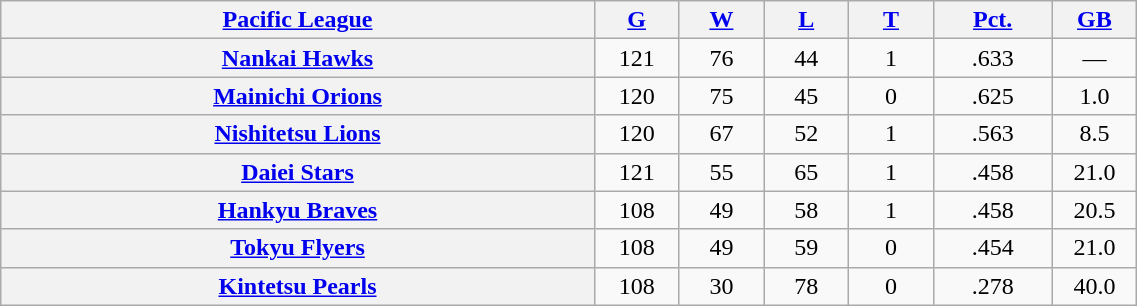<table class="wikitable plainrowheaders" width="60%" style="text-align:center;">
<tr>
<th scope="col" width="35%"><a href='#'>Pacific League</a></th>
<th scope="col" width="5%"><a href='#'>G</a></th>
<th scope="col" width="5%"><a href='#'>W</a></th>
<th scope="col" width="5%"><a href='#'>L</a></th>
<th scope="col" width="5%"><a href='#'>T</a></th>
<th scope="col" width="7%"><a href='#'>Pct.</a></th>
<th scope="col" width="5%"><a href='#'>GB</a></th>
</tr>
<tr>
<th scope="row" style="text-align:center;"><a href='#'>Nankai Hawks</a></th>
<td>121</td>
<td>76</td>
<td>44</td>
<td>1</td>
<td>.633</td>
<td>—</td>
</tr>
<tr>
<th scope="row" style="text-align:center;"><a href='#'>Mainichi Orions</a></th>
<td>120</td>
<td>75</td>
<td>45</td>
<td>0</td>
<td>.625</td>
<td>1.0</td>
</tr>
<tr>
<th scope="row" style="text-align:center;"><a href='#'>Nishitetsu Lions</a></th>
<td>120</td>
<td>67</td>
<td>52</td>
<td>1</td>
<td>.563</td>
<td>8.5</td>
</tr>
<tr>
<th scope="row" style="text-align:center;"><a href='#'>Daiei Stars</a></th>
<td>121</td>
<td>55</td>
<td>65</td>
<td>1</td>
<td>.458</td>
<td>21.0</td>
</tr>
<tr>
<th scope="row" style="text-align:center;"><a href='#'>Hankyu Braves</a></th>
<td>108</td>
<td>49</td>
<td>58</td>
<td>1</td>
<td>.458</td>
<td>20.5</td>
</tr>
<tr>
<th scope="row" style="text-align:center;"><a href='#'>Tokyu Flyers</a></th>
<td>108</td>
<td>49</td>
<td>59</td>
<td>0</td>
<td>.454</td>
<td>21.0</td>
</tr>
<tr>
<th scope="row" style="text-align:center;"><a href='#'>Kintetsu Pearls</a></th>
<td>108</td>
<td>30</td>
<td>78</td>
<td>0</td>
<td>.278</td>
<td>40.0</td>
</tr>
</table>
